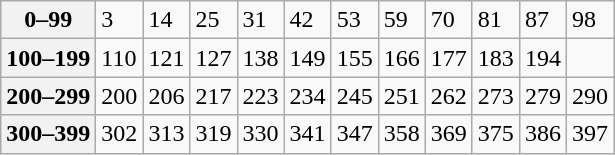<table class="wikitable">
<tr>
<th>0–99</th>
<td>3</td>
<td>14</td>
<td>25</td>
<td>31</td>
<td>42</td>
<td>53</td>
<td>59</td>
<td>70</td>
<td>81</td>
<td>87</td>
<td>98</td>
</tr>
<tr>
<th>100–199</th>
<td>110</td>
<td>121</td>
<td>127</td>
<td>138</td>
<td>149</td>
<td>155</td>
<td>166</td>
<td>177</td>
<td>183</td>
<td>194</td>
<td></td>
</tr>
<tr>
<th>200–299</th>
<td>200</td>
<td>206</td>
<td>217</td>
<td>223</td>
<td>234</td>
<td>245</td>
<td>251</td>
<td>262</td>
<td>273</td>
<td>279</td>
<td>290</td>
</tr>
<tr>
<th>300–399</th>
<td>302</td>
<td>313</td>
<td>319</td>
<td>330</td>
<td>341</td>
<td>347</td>
<td>358</td>
<td>369</td>
<td>375</td>
<td>386</td>
<td>397</td>
</tr>
</table>
